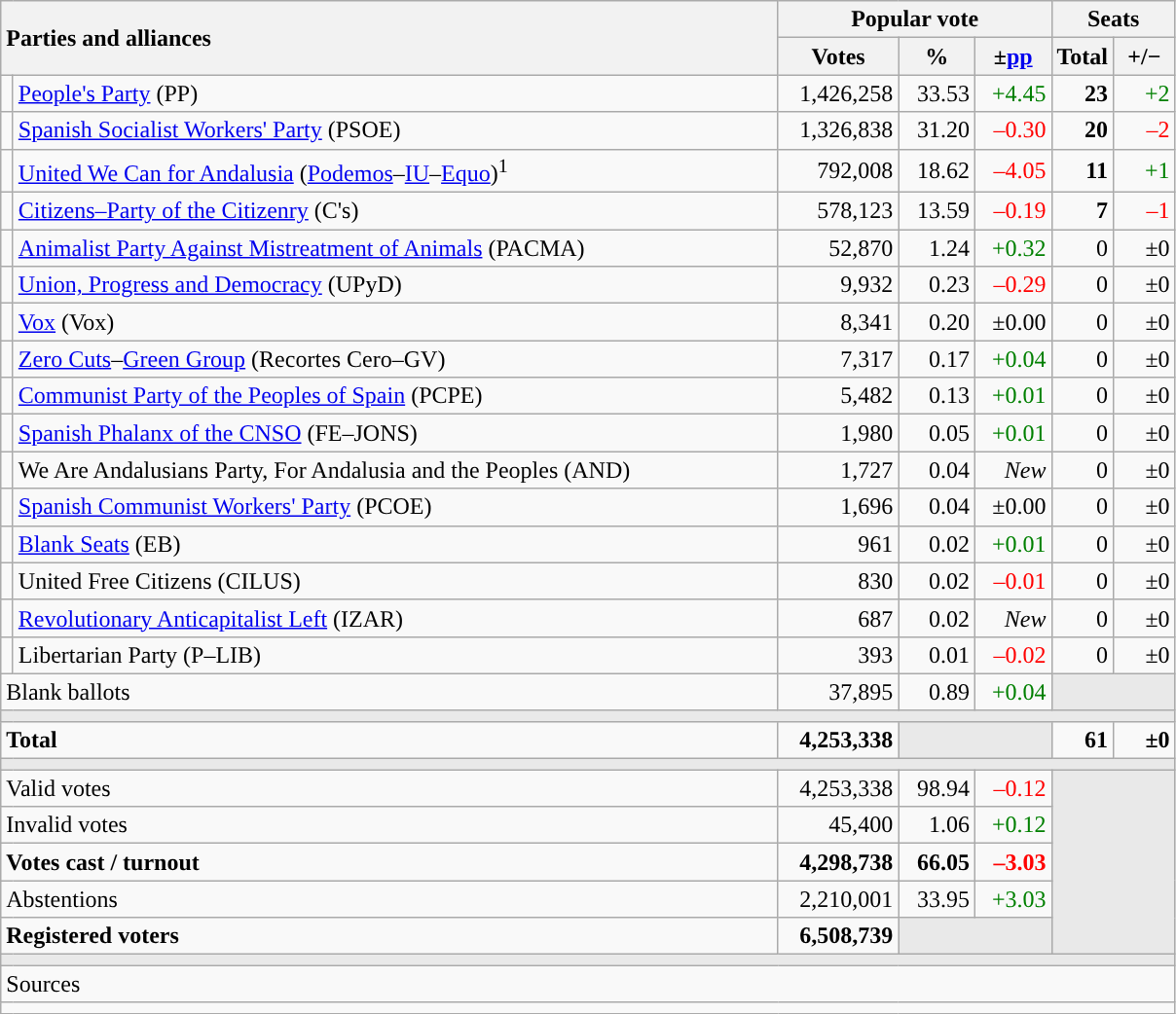<table class="wikitable" style="text-align:right;">
<tr>
<th style="text-align:left;" rowspan="2" colspan="2" width="525">Parties and alliances</th>
<th colspan="3">Popular vote</th>
<th colspan="2">Seats</th>
</tr>
<tr>
<th width="75">Votes</th>
<th width="45">%</th>
<th width="45">±<a href='#'>pp</a></th>
<th width="35">Total</th>
<th width="35">+/−</th>
</tr>
<tr>
<td width="1" style="color:inherit;background:"></td>
<td align="left"><a href='#'>People's Party</a> (PP)</td>
<td>1,426,258</td>
<td>33.53</td>
<td style="color:green;">+4.45</td>
<td><strong>23</strong></td>
<td style="color:green;">+2</td>
</tr>
<tr>
<td style="color:inherit;background:"></td>
<td align="left"><a href='#'>Spanish Socialist Workers' Party</a> (PSOE)</td>
<td>1,326,838</td>
<td>31.20</td>
<td style="color:red;">–0.30</td>
<td><strong>20</strong></td>
<td style="color:red;">–2</td>
</tr>
<tr>
<td style="color:inherit;background:"></td>
<td align="left"><a href='#'>United We Can for Andalusia</a> (<a href='#'>Podemos</a>–<a href='#'>IU</a>–<a href='#'>Equo</a>)<sup>1</sup></td>
<td>792,008</td>
<td>18.62</td>
<td style="color:red;">–4.05</td>
<td><strong>11</strong></td>
<td style="color:green;">+1</td>
</tr>
<tr>
<td style="color:inherit;background:"></td>
<td align="left"><a href='#'>Citizens–Party of the Citizenry</a> (C's)</td>
<td>578,123</td>
<td>13.59</td>
<td style="color:red;">–0.19</td>
<td><strong>7</strong></td>
<td style="color:red;">–1</td>
</tr>
<tr>
<td style="color:inherit;background:"></td>
<td align="left"><a href='#'>Animalist Party Against Mistreatment of Animals</a> (PACMA)</td>
<td>52,870</td>
<td>1.24</td>
<td style="color:green;">+0.32</td>
<td>0</td>
<td>±0</td>
</tr>
<tr>
<td style="color:inherit;background:"></td>
<td align="left"><a href='#'>Union, Progress and Democracy</a> (UPyD)</td>
<td>9,932</td>
<td>0.23</td>
<td style="color:red;">–0.29</td>
<td>0</td>
<td>±0</td>
</tr>
<tr>
<td style="color:inherit;background:"></td>
<td align="left"><a href='#'>Vox</a> (Vox)</td>
<td>8,341</td>
<td>0.20</td>
<td>±0.00</td>
<td>0</td>
<td>±0</td>
</tr>
<tr>
<td style="color:inherit;background:"></td>
<td align="left"><a href='#'>Zero Cuts</a>–<a href='#'>Green Group</a> (Recortes Cero–GV)</td>
<td>7,317</td>
<td>0.17</td>
<td style="color:green;">+0.04</td>
<td>0</td>
<td>±0</td>
</tr>
<tr>
<td style="color:inherit;background:"></td>
<td align="left"><a href='#'>Communist Party of the Peoples of Spain</a> (PCPE)</td>
<td>5,482</td>
<td>0.13</td>
<td style="color:green;">+0.01</td>
<td>0</td>
<td>±0</td>
</tr>
<tr>
<td style="color:inherit;background:"></td>
<td align="left"><a href='#'>Spanish Phalanx of the CNSO</a> (FE–JONS)</td>
<td>1,980</td>
<td>0.05</td>
<td style="color:green;">+0.01</td>
<td>0</td>
<td>±0</td>
</tr>
<tr>
<td style="color:inherit;background:"></td>
<td align="left">We Are Andalusians Party, For Andalusia and the Peoples (AND)</td>
<td>1,727</td>
<td>0.04</td>
<td><em>New</em></td>
<td>0</td>
<td>±0</td>
</tr>
<tr>
<td style="color:inherit;background:"></td>
<td align="left"><a href='#'>Spanish Communist Workers' Party</a> (PCOE)</td>
<td>1,696</td>
<td>0.04</td>
<td>±0.00</td>
<td>0</td>
<td>±0</td>
</tr>
<tr>
<td style="color:inherit;background:"></td>
<td align="left"><a href='#'>Blank Seats</a> (EB)</td>
<td>961</td>
<td>0.02</td>
<td style="color:green;">+0.01</td>
<td>0</td>
<td>±0</td>
</tr>
<tr>
<td style="color:inherit;background:"></td>
<td align="left">United Free Citizens (CILUS)</td>
<td>830</td>
<td>0.02</td>
<td style="color:red;">–0.01</td>
<td>0</td>
<td>±0</td>
</tr>
<tr>
<td style="color:inherit;background:"></td>
<td align="left"><a href='#'>Revolutionary Anticapitalist Left</a> (IZAR)</td>
<td>687</td>
<td>0.02</td>
<td><em>New</em></td>
<td>0</td>
<td>±0</td>
</tr>
<tr>
<td style="color:inherit;background:"></td>
<td align="left">Libertarian Party (P–LIB)</td>
<td>393</td>
<td>0.01</td>
<td style="color:red;">–0.02</td>
<td>0</td>
<td>±0</td>
</tr>
<tr>
<td align="left" colspan="2">Blank ballots</td>
<td>37,895</td>
<td>0.89</td>
<td style="color:green;">+0.04</td>
<td bgcolor="#E9E9E9" colspan="2"></td>
</tr>
<tr>
<td colspan="7" bgcolor="#E9E9E9"></td>
</tr>
<tr style="font-weight:bold;">
<td align="left" colspan="2">Total</td>
<td>4,253,338</td>
<td bgcolor="#E9E9E9" colspan="2"></td>
<td>61</td>
<td>±0</td>
</tr>
<tr>
<td colspan="7" bgcolor="#E9E9E9"></td>
</tr>
<tr>
<td align="left" colspan="2">Valid votes</td>
<td>4,253,338</td>
<td>98.94</td>
<td style="color:red;">–0.12</td>
<td bgcolor="#E9E9E9" colspan="2" rowspan="5"></td>
</tr>
<tr>
<td align="left" colspan="2">Invalid votes</td>
<td>45,400</td>
<td>1.06</td>
<td style="color:green;">+0.12</td>
</tr>
<tr style="font-weight:bold;">
<td align="left" colspan="2">Votes cast / turnout</td>
<td>4,298,738</td>
<td>66.05</td>
<td style="color:red;">–3.03</td>
</tr>
<tr>
<td align="left" colspan="2">Abstentions</td>
<td>2,210,001</td>
<td>33.95</td>
<td style="color:green;">+3.03</td>
</tr>
<tr style="font-weight:bold;">
<td align="left" colspan="2">Registered voters</td>
<td>6,508,739</td>
<td bgcolor="#E9E9E9" colspan="2"></td>
</tr>
<tr>
<td colspan="7" bgcolor="#E9E9E9"></td>
</tr>
<tr>
<td align="left" colspan="7">Sources</td>
</tr>
<tr>
<td colspan="7" style="text-align:left; max-width:790px;"></td>
</tr>
</table>
